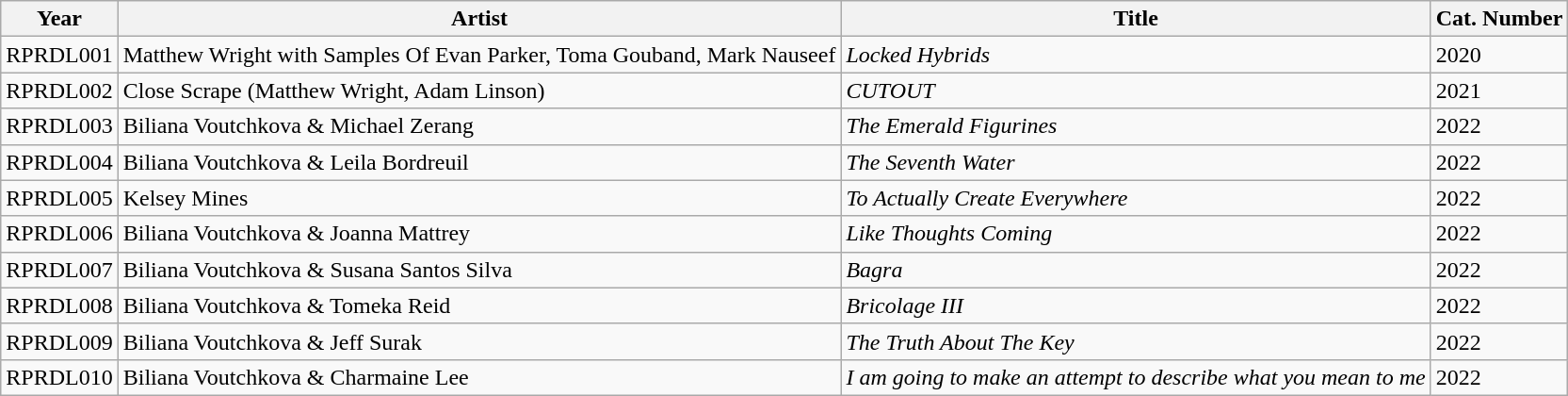<table class="wikitable sortable">
<tr>
<th>Year</th>
<th>Artist</th>
<th>Title</th>
<th>Cat. Number</th>
</tr>
<tr>
<td>RPRDL001</td>
<td>Matthew Wright with Samples Of Evan Parker, Toma Gouband, Mark Nauseef</td>
<td><em>Locked Hybrids</em></td>
<td>2020</td>
</tr>
<tr>
<td>RPRDL002</td>
<td>Close Scrape (Matthew Wright, Adam Linson)</td>
<td><em>CUTOUT</em></td>
<td>2021</td>
</tr>
<tr>
<td>RPRDL003</td>
<td>Biliana Voutchkova & Michael Zerang</td>
<td><em>The Emerald Figurines</em></td>
<td>2022</td>
</tr>
<tr>
<td>RPRDL004</td>
<td>Biliana Voutchkova & Leila Bordreuil</td>
<td><em>The Seventh Water</em></td>
<td>2022</td>
</tr>
<tr>
<td>RPRDL005</td>
<td>Kelsey Mines</td>
<td><em>To Actually Create Everywhere</em></td>
<td>2022</td>
</tr>
<tr>
<td>RPRDL006</td>
<td>Biliana Voutchkova & Joanna Mattrey</td>
<td><em>Like Thoughts Coming</em></td>
<td>2022</td>
</tr>
<tr>
<td>RPRDL007</td>
<td>Biliana Voutchkova & Susana Santos Silva</td>
<td><em>Bagra</em></td>
<td>2022</td>
</tr>
<tr>
<td>RPRDL008</td>
<td>Biliana Voutchkova & Tomeka Reid</td>
<td><em>Bricolage III </em></td>
<td>2022</td>
</tr>
<tr>
<td>RPRDL009</td>
<td>Biliana Voutchkova & Jeff Surak</td>
<td><em>The Truth About The Key</em></td>
<td>2022</td>
</tr>
<tr>
<td>RPRDL010</td>
<td>Biliana Voutchkova & Charmaine Lee</td>
<td><em>I am going to make an attempt to describe what you mean to me</em></td>
<td>2022</td>
</tr>
</table>
